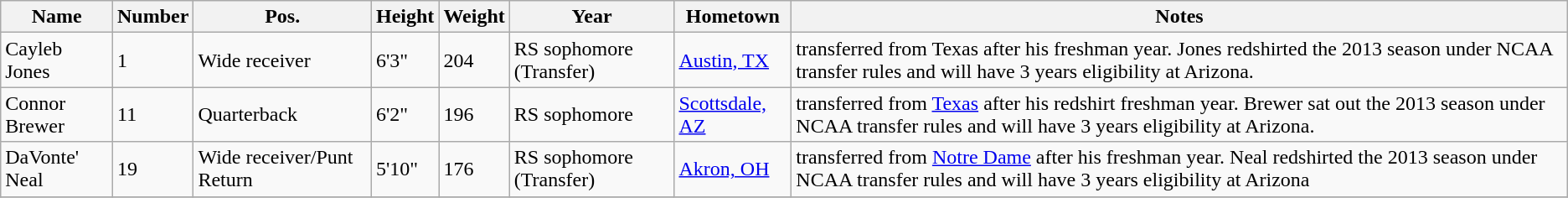<table class="wikitable sortable" border="1">
<tr>
<th>Name</th>
<th>Number</th>
<th>Pos.</th>
<th>Height</th>
<th>Weight</th>
<th>Year</th>
<th>Hometown</th>
<th class="unsortable">Notes</th>
</tr>
<tr>
<td sortname>Cayleb Jones</td>
<td>1</td>
<td>Wide receiver</td>
<td>6'3"</td>
<td>204</td>
<td>RS sophomore (Transfer)</td>
<td><a href='#'>Austin, TX</a></td>
<td>transferred from Texas after his freshman year. Jones redshirted the 2013 season under NCAA transfer rules and will have 3 years eligibility at Arizona.</td>
</tr>
<tr>
<td sortname>Connor Brewer</td>
<td>11</td>
<td>Quarterback</td>
<td>6'2"</td>
<td>196</td>
<td>RS sophomore</td>
<td><a href='#'>Scottsdale, AZ</a></td>
<td>transferred from <a href='#'>Texas</a> after his redshirt freshman year. Brewer sat out the 2013 season under NCAA transfer rules and will have 3 years eligibility at Arizona.</td>
</tr>
<tr>
<td sortname>DaVonte' Neal</td>
<td>19</td>
<td>Wide receiver/Punt Return</td>
<td>5'10"</td>
<td>176</td>
<td>RS sophomore (Transfer)</td>
<td><a href='#'>Akron, OH</a></td>
<td>transferred from <a href='#'>Notre Dame</a> after his freshman year. Neal redshirted the 2013 season under NCAA transfer rules and will have 3 years eligibility at Arizona</td>
</tr>
<tr>
</tr>
</table>
